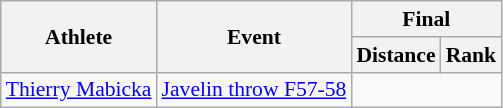<table class="wikitable" style="font-size:90%">
<tr>
<th rowspan="2">Athlete</th>
<th rowspan="2">Event</th>
<th colspan="2">Final</th>
</tr>
<tr>
<th>Distance</th>
<th>Rank</th>
</tr>
<tr align=center>
<td align=left><a href='#'>Thierry Mabicka</a></td>
<td align=left><a href='#'>Javelin throw F57-58</a></td>
<td colspan=2></td>
</tr>
</table>
